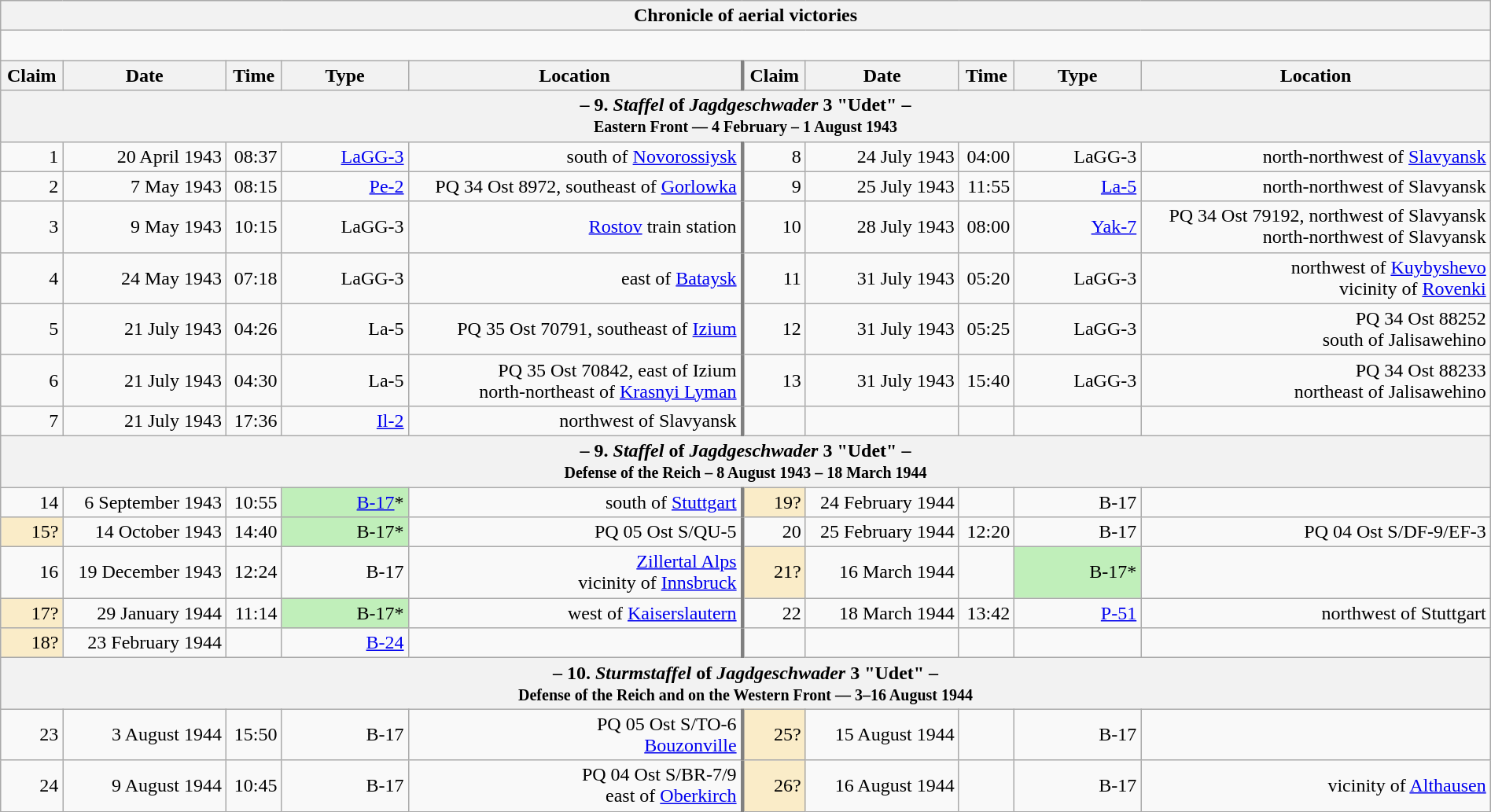<table class="wikitable plainrowheaders collapsible" style="margin-left: auto; margin-right: auto; border: none; text-align:right; width: 100%;">
<tr>
<th colspan="10">Chronicle of aerial victories</th>
</tr>
<tr>
<td colspan="10" style="text-align: left;"><br>
</td>
</tr>
<tr>
<th scope="col">Claim</th>
<th scope="col">Date</th>
<th scope="col">Time</th>
<th scope="col" width="100px">Type</th>
<th scope="col">Location</th>
<th scope="col" style="border-left: 3px solid grey;">Claim</th>
<th scope="col">Date</th>
<th scope="col">Time</th>
<th scope="col" width="100px">Type</th>
<th scope="col">Location</th>
</tr>
<tr>
<th colspan="10">– 9. <em>Staffel</em> of <em>Jagdgeschwader</em> 3 "Udet" –<br><small>Eastern Front — 4 February – 1 August 1943</small></th>
</tr>
<tr>
<td>1</td>
<td>20 April 1943</td>
<td>08:37</td>
<td><a href='#'>LaGG-3</a></td>
<td> south of <a href='#'>Novorossiysk</a></td>
<td style="border-left: 3px solid grey;">8</td>
<td>24 July 1943</td>
<td>04:00</td>
<td>LaGG-3</td>
<td> north-northwest of <a href='#'>Slavyansk</a></td>
</tr>
<tr>
<td>2</td>
<td>7 May 1943</td>
<td>08:15</td>
<td><a href='#'>Pe-2</a></td>
<td>PQ 34 Ost 8972, southeast of <a href='#'>Gorlowka</a></td>
<td style="border-left: 3px solid grey;">9</td>
<td>25 July 1943</td>
<td>11:55</td>
<td><a href='#'>La-5</a></td>
<td> north-northwest of Slavyansk</td>
</tr>
<tr>
<td>3</td>
<td>9 May 1943</td>
<td>10:15</td>
<td>LaGG-3</td>
<td><a href='#'>Rostov</a> train station</td>
<td style="border-left: 3px solid grey;">10</td>
<td>28 July 1943</td>
<td>08:00</td>
<td><a href='#'>Yak-7</a></td>
<td>PQ 34 Ost 79192, northwest of Slavyansk<br> north-northwest of Slavyansk</td>
</tr>
<tr>
<td>4</td>
<td>24 May 1943</td>
<td>07:18</td>
<td>LaGG-3</td>
<td>east of <a href='#'>Bataysk</a></td>
<td style="border-left: 3px solid grey;">11</td>
<td>31 July 1943</td>
<td>05:20</td>
<td>LaGG-3</td>
<td> northwest of <a href='#'>Kuybyshevo</a><br>vicinity of <a href='#'>Rovenki</a></td>
</tr>
<tr>
<td>5</td>
<td>21 July 1943</td>
<td>04:26</td>
<td>La-5</td>
<td>PQ 35 Ost 70791, southeast of <a href='#'>Izium</a></td>
<td style="border-left: 3px solid grey;">12</td>
<td>31 July 1943</td>
<td>05:25</td>
<td>LaGG-3</td>
<td>PQ 34 Ost 88252<br> south of Jalisawehino</td>
</tr>
<tr>
<td>6</td>
<td>21 July 1943</td>
<td>04:30</td>
<td>La-5</td>
<td>PQ 35 Ost 70842, east of Izium<br> north-northeast of <a href='#'>Krasnyi Lyman</a></td>
<td style="border-left: 3px solid grey;">13</td>
<td>31 July 1943</td>
<td>15:40</td>
<td>LaGG-3</td>
<td>PQ 34 Ost 88233<br> northeast of Jalisawehino</td>
</tr>
<tr>
<td>7</td>
<td>21 July 1943</td>
<td>17:36</td>
<td><a href='#'>Il-2</a></td>
<td> northwest of Slavyansk</td>
<td style="border-left: 3px solid grey;"></td>
<td></td>
<td></td>
<td></td>
<td></td>
</tr>
<tr>
<th colspan="10">– 9. <em>Staffel</em> of <em>Jagdgeschwader</em> 3 "Udet" –<br><small>Defense of the Reich – 8 August 1943 – 18 March 1944</small></th>
</tr>
<tr>
<td>14</td>
<td>6 September 1943</td>
<td>10:55</td>
<td style="background:#C0EFBA"><a href='#'>B-17</a>*</td>
<td> south of <a href='#'>Stuttgart</a></td>
<td style="border-left: 3px solid grey; background:#faecc8">19?</td>
<td>24 February 1944</td>
<td></td>
<td>B-17</td>
<td></td>
</tr>
<tr>
<td style="background:#faecc8">15?</td>
<td>14 October 1943</td>
<td>14:40</td>
<td style="background:#C0EFBA">B-17*</td>
<td>PQ 05 Ost S/QU-5</td>
<td style="border-left: 3px solid grey;">20</td>
<td>25 February 1944</td>
<td>12:20</td>
<td>B-17</td>
<td>PQ 04 Ost S/DF-9/EF-3</td>
</tr>
<tr>
<td>16</td>
<td>19 December 1943</td>
<td>12:24</td>
<td>B-17</td>
<td><a href='#'>Zillertal Alps</a><br>vicinity of <a href='#'>Innsbruck</a></td>
<td style="border-left: 3px solid grey; background:#faecc8">21?</td>
<td>16 March 1944</td>
<td></td>
<td style="background:#C0EFBA">B-17*</td>
<td></td>
</tr>
<tr>
<td style="background:#faecc8">17?</td>
<td>29 January 1944</td>
<td>11:14</td>
<td style="background:#C0EFBA">B-17*</td>
<td>west of <a href='#'>Kaiserslautern</a></td>
<td style="border-left: 3px solid grey;">22</td>
<td>18 March 1944</td>
<td>13:42</td>
<td><a href='#'>P-51</a></td>
<td>northwest of Stuttgart</td>
</tr>
<tr>
<td style="background:#faecc8">18?</td>
<td>23 February 1944</td>
<td></td>
<td><a href='#'>B-24</a></td>
<td></td>
<td style="border-left: 3px solid grey;"></td>
<td></td>
<td></td>
<td></td>
<td></td>
</tr>
<tr>
<th colspan="10">– 10. <em>Sturmstaffel</em> of <em>Jagdgeschwader</em> 3 "Udet" –<br><small>Defense of the Reich and on the Western Front — 3–16 August 1944</small></th>
</tr>
<tr>
<td>23</td>
<td>3 August 1944</td>
<td>15:50</td>
<td>B-17</td>
<td>PQ 05 Ost S/TO-6<br><a href='#'>Bouzonville</a></td>
<td style="border-left: 3px solid grey; background:#faecc8">25?</td>
<td>15 August 1944</td>
<td></td>
<td>B-17</td>
<td></td>
</tr>
<tr>
<td>24</td>
<td>9 August 1944</td>
<td>10:45</td>
<td>B-17</td>
<td>PQ 04 Ost S/BR-7/9<br>east of <a href='#'>Oberkirch</a></td>
<td style="border-left: 3px solid grey; background:#faecc8">26?</td>
<td>16 August 1944</td>
<td></td>
<td>B-17</td>
<td>vicinity of <a href='#'>Althausen</a></td>
</tr>
</table>
